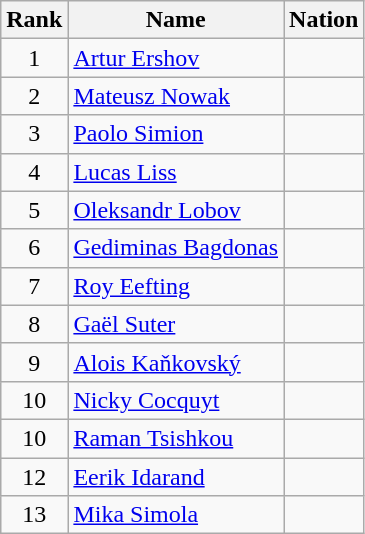<table class="wikitable sortable" style="text-align:center">
<tr>
<th>Rank</th>
<th>Name</th>
<th>Nation</th>
</tr>
<tr>
<td>1</td>
<td align=left><a href='#'>Artur Ershov</a></td>
<td align=left></td>
</tr>
<tr>
<td>2</td>
<td align=left><a href='#'>Mateusz Nowak</a></td>
<td align=left></td>
</tr>
<tr>
<td>3</td>
<td align=left><a href='#'>Paolo Simion</a></td>
<td align=left></td>
</tr>
<tr>
<td>4</td>
<td align=left><a href='#'>Lucas Liss</a></td>
<td align=left></td>
</tr>
<tr>
<td>5</td>
<td align=left><a href='#'>Oleksandr Lobov</a></td>
<td align=left></td>
</tr>
<tr>
<td>6</td>
<td align=left><a href='#'>Gediminas Bagdonas</a></td>
<td align=left></td>
</tr>
<tr>
<td>7</td>
<td align=left><a href='#'>Roy Eefting</a></td>
<td align=left></td>
</tr>
<tr>
<td>8</td>
<td align=left><a href='#'>Gaël Suter</a></td>
<td align=left></td>
</tr>
<tr>
<td>9</td>
<td align=left><a href='#'>Alois Kaňkovský</a></td>
<td align=left></td>
</tr>
<tr>
<td>10</td>
<td align=left><a href='#'>Nicky Cocquyt</a></td>
<td align=left></td>
</tr>
<tr>
<td>10</td>
<td align=left><a href='#'>Raman Tsishkou</a></td>
<td align=left></td>
</tr>
<tr>
<td>12</td>
<td align=left><a href='#'>Eerik Idarand</a></td>
<td align=left></td>
</tr>
<tr>
<td>13</td>
<td align=left><a href='#'>Mika Simola</a></td>
<td align=left></td>
</tr>
</table>
